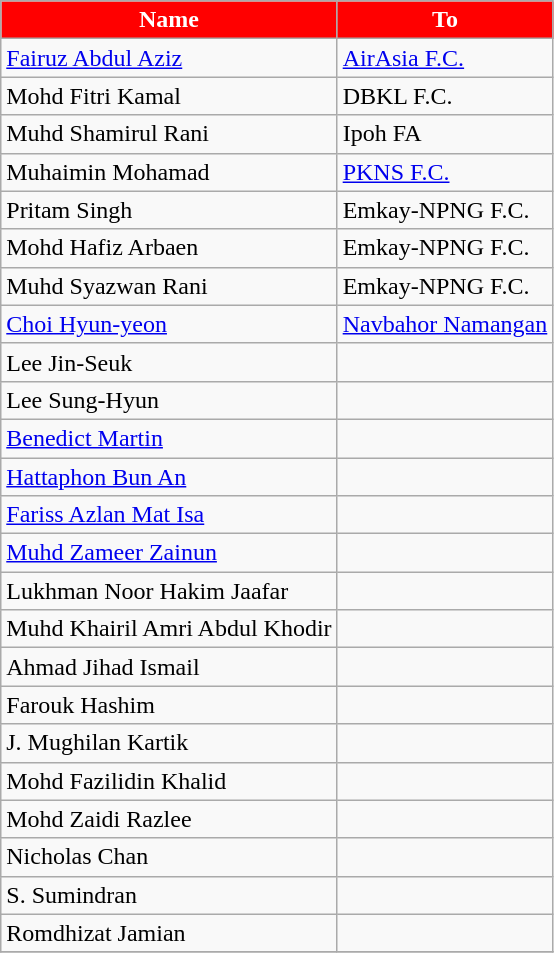<table class="wikitable sortable">
<tr>
<th style="background:Red; color:White;">Name</th>
<th style="background:Red; color:White;">To</th>
</tr>
<tr>
<td> <a href='#'>Fairuz Abdul Aziz</a></td>
<td> <a href='#'>AirAsia F.C.</a></td>
</tr>
<tr>
<td> Mohd Fitri Kamal</td>
<td> DBKL F.C.</td>
</tr>
<tr>
<td> Muhd Shamirul Rani</td>
<td> Ipoh FA</td>
</tr>
<tr>
<td> Muhaimin Mohamad</td>
<td> <a href='#'>PKNS F.C.</a></td>
</tr>
<tr>
<td> Pritam Singh</td>
<td> Emkay-NPNG F.C.</td>
</tr>
<tr>
<td> Mohd Hafiz Arbaen</td>
<td> Emkay-NPNG F.C.</td>
</tr>
<tr>
<td> Muhd Syazwan Rani</td>
<td> Emkay-NPNG F.C.</td>
</tr>
<tr>
<td> <a href='#'>Choi Hyun-yeon</a></td>
<td> <a href='#'>Navbahor Namangan</a></td>
</tr>
<tr>
<td> Lee Jin-Seuk</td>
<td></td>
</tr>
<tr>
<td> Lee Sung-Hyun</td>
<td></td>
</tr>
<tr>
<td> <a href='#'>Benedict Martin</a></td>
<td></td>
</tr>
<tr>
<td> <a href='#'>Hattaphon Bun An</a></td>
<td></td>
</tr>
<tr>
<td> <a href='#'>Fariss Azlan Mat Isa</a></td>
<td></td>
</tr>
<tr>
<td> <a href='#'>Muhd Zameer Zainun</a></td>
<td></td>
</tr>
<tr>
<td> Lukhman Noor Hakim Jaafar</td>
<td></td>
</tr>
<tr>
<td> Muhd Khairil Amri Abdul Khodir</td>
<td></td>
</tr>
<tr>
<td> Ahmad Jihad Ismail</td>
<td></td>
</tr>
<tr>
<td> Farouk Hashim</td>
<td></td>
</tr>
<tr>
<td> J. Mughilan Kartik</td>
<td></td>
</tr>
<tr>
<td> Mohd Fazilidin Khalid</td>
<td></td>
</tr>
<tr>
<td> Mohd Zaidi Razlee</td>
<td></td>
</tr>
<tr>
<td> Nicholas Chan</td>
<td></td>
</tr>
<tr>
<td> S. Sumindran</td>
<td></td>
</tr>
<tr>
<td> Romdhizat Jamian</td>
<td></td>
</tr>
<tr>
</tr>
</table>
